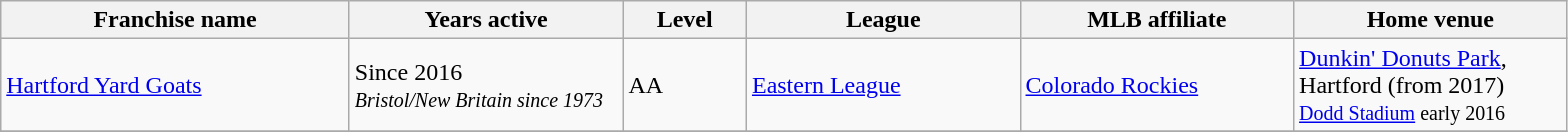<table class="wikitable">
<tr>
<th style="width:225px;"><strong>Franchise name</strong></th>
<th style="width:175px;"><strong>Years active</strong></th>
<th style="width:75px;"><strong>Level</strong></th>
<th style="width:175px;"><strong>League</strong></th>
<th style="width:175px;"><strong>MLB affiliate</strong></th>
<th style="width:175px;"><strong>Home venue</strong></th>
</tr>
<tr>
<td><a href='#'>Hartford Yard Goats</a></td>
<td>Since 2016<br><small><em>Bristol/New Britain since 1973</em></small></td>
<td>AA</td>
<td><a href='#'>Eastern League</a></td>
<td><a href='#'>Colorado Rockies</a></td>
<td><a href='#'>Dunkin' Donuts Park</a>, Hartford (from 2017)<br><small><a href='#'>Dodd Stadium</a> early 2016</small></td>
</tr>
<tr>
</tr>
</table>
